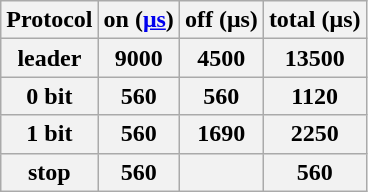<table class="wikitable">
<tr>
<th>Protocol</th>
<th>on (<a href='#'>μs</a>)</th>
<th>off (μs)</th>
<th>total (μs)</th>
</tr>
<tr>
<th>leader</th>
<th>9000</th>
<th>4500</th>
<th>13500</th>
</tr>
<tr>
<th>0 bit</th>
<th>560</th>
<th>560</th>
<th>1120</th>
</tr>
<tr>
<th>1 bit</th>
<th>560</th>
<th>1690</th>
<th>2250</th>
</tr>
<tr>
<th>stop</th>
<th>560</th>
<th></th>
<th>560</th>
</tr>
</table>
